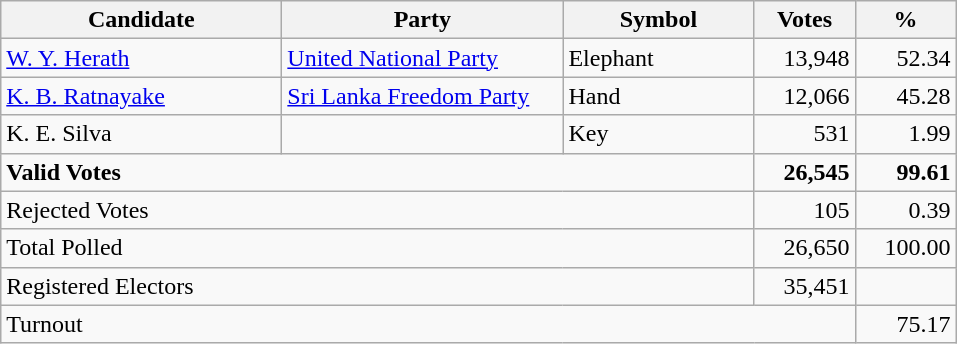<table class="wikitable" border="1" style="text-align:right;">
<tr>
<th align=left width="180">Candidate</th>
<th align=left width="180">Party</th>
<th align=left width="120">Symbol</th>
<th align=left width="60">Votes</th>
<th align=left width="60">%</th>
</tr>
<tr>
<td align=left><a href='#'>W. Y. Herath</a></td>
<td align=left><a href='#'>United National Party</a></td>
<td align=left>Elephant</td>
<td>13,948</td>
<td>52.34</td>
</tr>
<tr>
<td align=left><a href='#'>K. B. Ratnayake</a></td>
<td align=left><a href='#'>Sri Lanka Freedom Party</a></td>
<td align=left>Hand</td>
<td>12,066</td>
<td>45.28</td>
</tr>
<tr>
<td align=left>K. E. Silva</td>
<td align=left></td>
<td align=left>Key</td>
<td>531</td>
<td>1.99</td>
</tr>
<tr>
<td align=left colspan=3><strong>Valid Votes</strong></td>
<td><strong>26,545</strong></td>
<td><strong>99.61</strong></td>
</tr>
<tr>
<td align=left colspan=3>Rejected Votes</td>
<td>105</td>
<td>0.39</td>
</tr>
<tr>
<td align=left colspan=3>Total Polled</td>
<td>26,650</td>
<td>100.00</td>
</tr>
<tr>
<td align=left colspan=3>Registered Electors</td>
<td>35,451</td>
<td></td>
</tr>
<tr>
<td align=left colspan=4>Turnout</td>
<td>75.17</td>
</tr>
</table>
